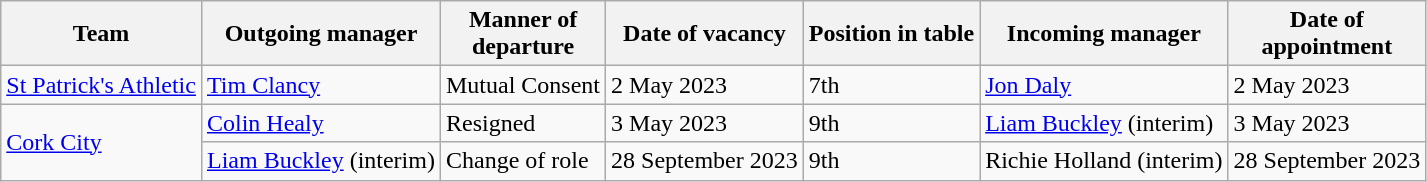<table class="wikitable sortable">
<tr>
<th>Team</th>
<th>Outgoing manager</th>
<th>Manner of<br>departure</th>
<th>Date of vacancy</th>
<th>Position in table</th>
<th>Incoming manager</th>
<th>Date of<br>appointment</th>
</tr>
<tr>
<td><a href='#'>St Patrick's Athletic</a></td>
<td> <a href='#'>Tim Clancy</a></td>
<td>Mutual Consent</td>
<td>2 May 2023</td>
<td>7th</td>
<td> <a href='#'>Jon Daly</a></td>
<td>2 May 2023</td>
</tr>
<tr>
<td rowspan="2"><a href='#'>Cork City</a></td>
<td> <a href='#'>Colin Healy</a></td>
<td>Resigned</td>
<td>3 May 2023</td>
<td>9th</td>
<td> <a href='#'>Liam Buckley</a> (interim)</td>
<td>3 May 2023</td>
</tr>
<tr>
<td> <a href='#'>Liam Buckley</a> (interim)</td>
<td>Change of role</td>
<td>28 September 2023</td>
<td>9th</td>
<td> Richie Holland (interim)</td>
<td>28 September 2023</td>
</tr>
</table>
